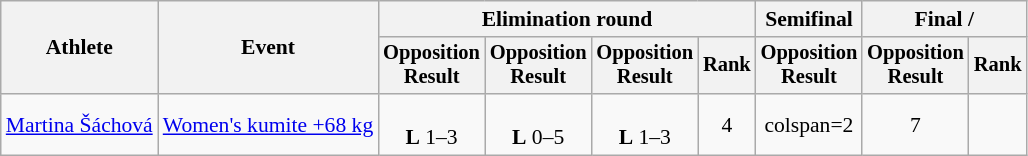<table class=wikitable style=font-size:90%;text-align:center>
<tr>
<th rowspan=2>Athlete</th>
<th rowspan=2>Event</th>
<th colspan=4>Elimination round</th>
<th>Semifinal</th>
<th colspan=2>Final / </th>
</tr>
<tr style=font-size:95%>
<th>Opposition<br>Result</th>
<th>Opposition<br>Result</th>
<th>Opposition<br>Result</th>
<th>Rank</th>
<th>Opposition<br>Result</th>
<th>Opposition<br>Result</th>
<th>Rank</th>
</tr>
<tr>
<td align=left><a href='#'>Martina Šáchová</a></td>
<td align=left><a href='#'>Women's kumite +68 kg</a></td>
<td><br><strong>L</strong> 1–3</td>
<td><br><strong>L</strong> 0–5</td>
<td><br><strong>L</strong> 1–3</td>
<td>4</td>
<td>colspan=2 </td>
<td>7</td>
</tr>
</table>
